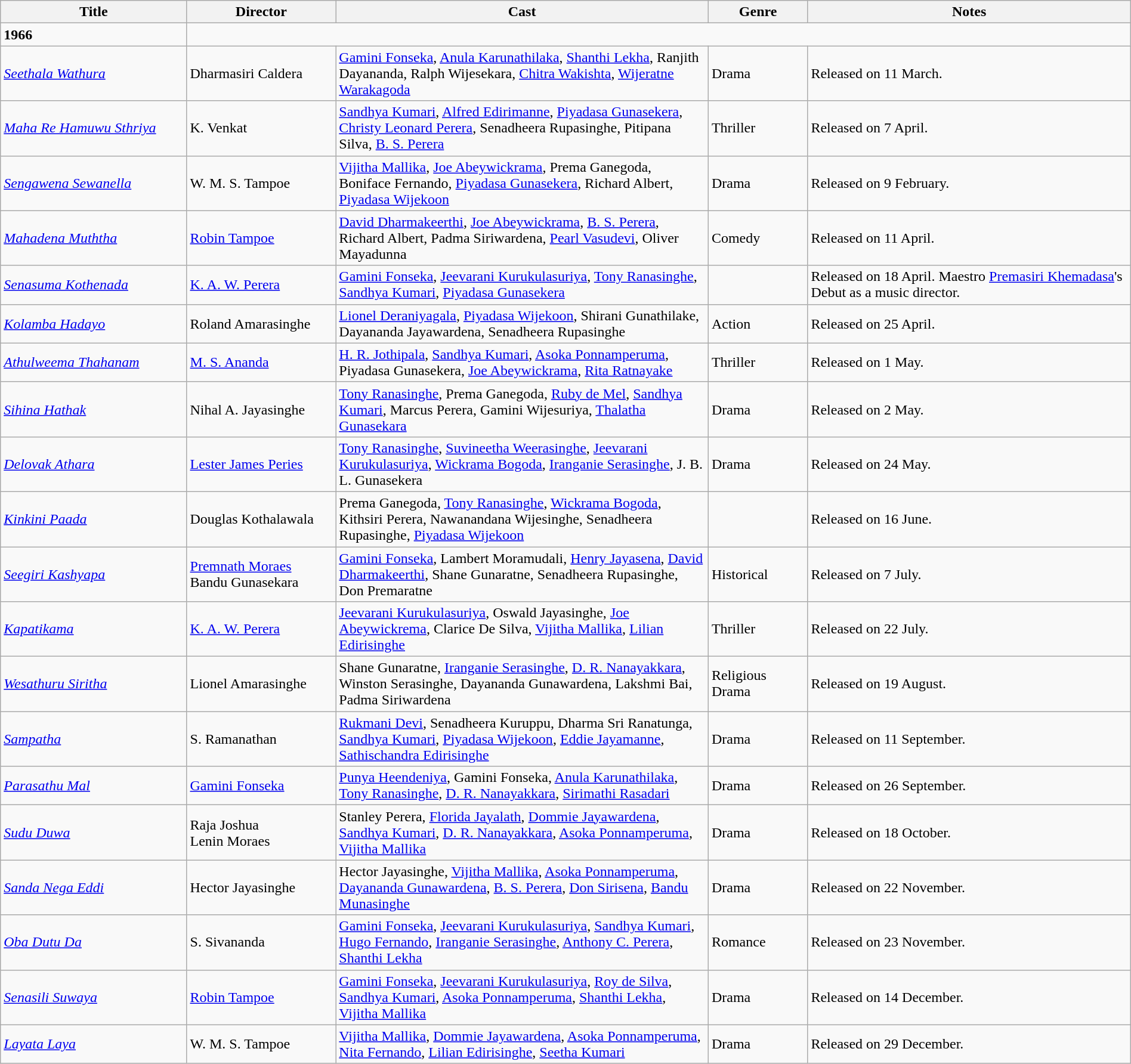<table class="wikitable" width="100%">
<tr>
<th width=15%>Title</th>
<th width=12%>Director</th>
<th width=30%>Cast</th>
<th width=8%>Genre</th>
<th width=26%>Notes</th>
</tr>
<tr>
<td><strong>1966</strong></td>
</tr>
<tr>
<td><em><a href='#'>Seethala Wathura</a></em></td>
<td>Dharmasiri Caldera</td>
<td><a href='#'>Gamini Fonseka</a>, <a href='#'>Anula Karunathilaka</a>, <a href='#'>Shanthi Lekha</a>, Ranjith Dayananda, Ralph Wijesekara, <a href='#'>Chitra Wakishta</a>, <a href='#'>Wijeratne Warakagoda</a></td>
<td>Drama</td>
<td>Released on 11 March.</td>
</tr>
<tr>
<td><em><a href='#'>Maha Re Hamuwu Sthriya</a></em></td>
<td>K. Venkat</td>
<td><a href='#'>Sandhya Kumari</a>, <a href='#'>Alfred Edirimanne</a>, <a href='#'>Piyadasa Gunasekera</a>, <a href='#'>Christy Leonard Perera</a>, Senadheera Rupasinghe, Pitipana Silva, <a href='#'>B. S. Perera</a></td>
<td>Thriller</td>
<td>Released on 7 April.</td>
</tr>
<tr>
<td><em><a href='#'>Sengawena Sewanella</a></em></td>
<td>W. M. S. Tampoe</td>
<td><a href='#'>Vijitha Mallika</a>, <a href='#'>Joe Abeywickrama</a>, Prema Ganegoda, Boniface Fernando, <a href='#'>Piyadasa Gunasekera</a>, Richard Albert, <a href='#'>Piyadasa Wijekoon</a></td>
<td>Drama</td>
<td>Released on 9 February.</td>
</tr>
<tr>
<td><em><a href='#'>Mahadena Muththa</a></em></td>
<td><a href='#'>Robin Tampoe</a></td>
<td><a href='#'>David Dharmakeerthi</a>, <a href='#'>Joe Abeywickrama</a>, <a href='#'>B. S. Perera</a>, Richard Albert, Padma Siriwardena, <a href='#'>Pearl Vasudevi</a>, Oliver Mayadunna</td>
<td>Comedy</td>
<td>Released on 11 April.</td>
</tr>
<tr>
<td><em><a href='#'>Senasuma Kothenada</a></em></td>
<td><a href='#'>K. A. W. Perera</a></td>
<td><a href='#'>Gamini Fonseka</a>, <a href='#'>Jeevarani Kurukulasuriya</a>, <a href='#'>Tony Ranasinghe</a>, <a href='#'>Sandhya Kumari</a>, <a href='#'>Piyadasa Gunasekera</a></td>
<td></td>
<td>Released on 18 April. Maestro <a href='#'>Premasiri Khemadasa</a>'s Debut as a music director.</td>
</tr>
<tr>
<td><em><a href='#'>Kolamba Hadayo</a></em></td>
<td>Roland Amarasinghe</td>
<td><a href='#'>Lionel Deraniyagala</a>, <a href='#'>Piyadasa Wijekoon</a>, Shirani Gunathilake, Dayananda Jayawardena, Senadheera Rupasinghe</td>
<td>Action</td>
<td>Released on 25 April.</td>
</tr>
<tr>
<td><em><a href='#'>Athulweema Thahanam</a></em></td>
<td><a href='#'>M. S. Ananda</a></td>
<td><a href='#'>H. R. Jothipala</a>, <a href='#'>Sandhya Kumari</a>, <a href='#'>Asoka Ponnamperuma</a>, Piyadasa Gunasekera, <a href='#'>Joe Abeywickrama</a>, <a href='#'>Rita Ratnayake</a></td>
<td>Thriller</td>
<td>Released on 1 May.</td>
</tr>
<tr>
<td><em><a href='#'>Sihina Hathak</a></em></td>
<td>Nihal A. Jayasinghe</td>
<td><a href='#'>Tony Ranasinghe</a>, Prema Ganegoda, <a href='#'>Ruby de Mel</a>, <a href='#'>Sandhya Kumari</a>, Marcus Perera, Gamini Wijesuriya, <a href='#'>Thalatha Gunasekara</a></td>
<td>Drama</td>
<td>Released on 2 May.</td>
</tr>
<tr>
<td><em><a href='#'>Delovak Athara</a></em></td>
<td><a href='#'>Lester James Peries</a></td>
<td><a href='#'>Tony Ranasinghe</a>, <a href='#'>Suvineetha Weerasinghe</a>, <a href='#'>Jeevarani Kurukulasuriya</a>, <a href='#'>Wickrama Bogoda</a>, <a href='#'>Iranganie Serasinghe</a>, J. B. L. Gunasekera</td>
<td>Drama</td>
<td>Released on 24 May.</td>
</tr>
<tr>
<td><em><a href='#'>Kinkini Paada</a></em></td>
<td>Douglas Kothalawala</td>
<td>Prema Ganegoda, <a href='#'>Tony Ranasinghe</a>, <a href='#'>Wickrama Bogoda</a>, Kithsiri Perera, Nawanandana Wijesinghe, Senadheera Rupasinghe, <a href='#'>Piyadasa Wijekoon</a></td>
<td></td>
<td>Released on 16 June.</td>
</tr>
<tr>
<td><em><a href='#'>Seegiri Kashyapa</a></em></td>
<td><a href='#'>Premnath Moraes</a><br>Bandu Gunasekara</td>
<td><a href='#'>Gamini Fonseka</a>, Lambert Moramudali, <a href='#'>Henry Jayasena</a>, <a href='#'>David Dharmakeerthi</a>, Shane Gunaratne, Senadheera Rupasinghe, Don Premaratne</td>
<td>Historical</td>
<td>Released on 7 July.</td>
</tr>
<tr>
<td><em><a href='#'>Kapatikama</a></em></td>
<td><a href='#'>K. A. W. Perera</a></td>
<td><a href='#'>Jeevarani Kurukulasuriya</a>, Oswald Jayasinghe, <a href='#'>Joe Abeywickrema</a>, Clarice De Silva, <a href='#'>Vijitha Mallika</a>, <a href='#'>Lilian Edirisinghe</a></td>
<td>Thriller</td>
<td>Released on 22 July.</td>
</tr>
<tr>
<td><em><a href='#'>Wesathuru Siritha</a></em></td>
<td>Lionel Amarasinghe</td>
<td>Shane Gunaratne, <a href='#'>Iranganie Serasinghe</a>, <a href='#'>D. R. Nanayakkara</a>, Winston Serasinghe, Dayananda Gunawardena, Lakshmi Bai, Padma Siriwardena</td>
<td>Religious Drama</td>
<td>Released on 19 August.</td>
</tr>
<tr>
<td><em><a href='#'>Sampatha</a></em></td>
<td>S. Ramanathan</td>
<td><a href='#'>Rukmani Devi</a>, Senadheera Kuruppu, Dharma Sri Ranatunga, <a href='#'>Sandhya Kumari</a>, <a href='#'>Piyadasa Wijekoon</a>, <a href='#'>Eddie Jayamanne</a>, <a href='#'>Sathischandra Edirisinghe</a></td>
<td>Drama</td>
<td>Released on 11 September.</td>
</tr>
<tr>
<td><em><a href='#'>Parasathu Mal</a></em></td>
<td><a href='#'>Gamini Fonseka</a></td>
<td><a href='#'>Punya Heendeniya</a>, Gamini Fonseka, <a href='#'>Anula Karunathilaka</a>, <a href='#'>Tony Ranasinghe</a>, <a href='#'>D. R. Nanayakkara</a>, <a href='#'>Sirimathi Rasadari</a></td>
<td>Drama</td>
<td>Released on 26 September.</td>
</tr>
<tr>
<td><em><a href='#'>Sudu Duwa</a></em></td>
<td>Raja Joshua<br> Lenin Moraes</td>
<td>Stanley Perera, <a href='#'>Florida Jayalath</a>, <a href='#'>Dommie Jayawardena</a>, <a href='#'>Sandhya Kumari</a>, <a href='#'>D. R. Nanayakkara</a>, <a href='#'>Asoka Ponnamperuma</a>, <a href='#'>Vijitha Mallika</a></td>
<td>Drama</td>
<td>Released on 18 October.</td>
</tr>
<tr>
<td><em><a href='#'>Sanda Nega Eddi</a></em></td>
<td>Hector Jayasinghe</td>
<td>Hector Jayasinghe, <a href='#'>Vijitha Mallika</a>, <a href='#'>Asoka Ponnamperuma</a>, <a href='#'>Dayananda Gunawardena</a>, <a href='#'>B. S. Perera</a>, <a href='#'>Don Sirisena</a>, <a href='#'>Bandu Munasinghe</a></td>
<td>Drama</td>
<td>Released on 22 November.</td>
</tr>
<tr>
<td><em><a href='#'>Oba Dutu Da</a></em></td>
<td>S. Sivananda</td>
<td><a href='#'>Gamini Fonseka</a>, <a href='#'>Jeevarani Kurukulasuriya</a>, <a href='#'>Sandhya Kumari</a>, <a href='#'>Hugo Fernando</a>, <a href='#'>Iranganie Serasinghe</a>, <a href='#'>Anthony C. Perera</a>, <a href='#'>Shanthi Lekha</a></td>
<td>Romance</td>
<td>Released on 23 November.</td>
</tr>
<tr>
<td><em><a href='#'>Senasili Suwaya</a></em></td>
<td><a href='#'>Robin Tampoe</a></td>
<td><a href='#'>Gamini Fonseka</a>, <a href='#'>Jeevarani Kurukulasuriya</a>, <a href='#'>Roy de Silva</a>, <a href='#'>Sandhya Kumari</a>, <a href='#'>Asoka Ponnamperuma</a>, <a href='#'>Shanthi Lekha</a>, <a href='#'>Vijitha Mallika</a></td>
<td>Drama</td>
<td>Released on 14 December.</td>
</tr>
<tr>
<td><em><a href='#'>Layata Laya</a></em></td>
<td>W. M. S. Tampoe</td>
<td><a href='#'>Vijitha Mallika</a>, <a href='#'>Dommie Jayawardena</a>, <a href='#'>Asoka Ponnamperuma</a>, <a href='#'>Nita Fernando</a>, <a href='#'>Lilian Edirisinghe</a>, <a href='#'>Seetha Kumari</a></td>
<td>Drama</td>
<td>Released on 29 December.</td>
</tr>
</table>
